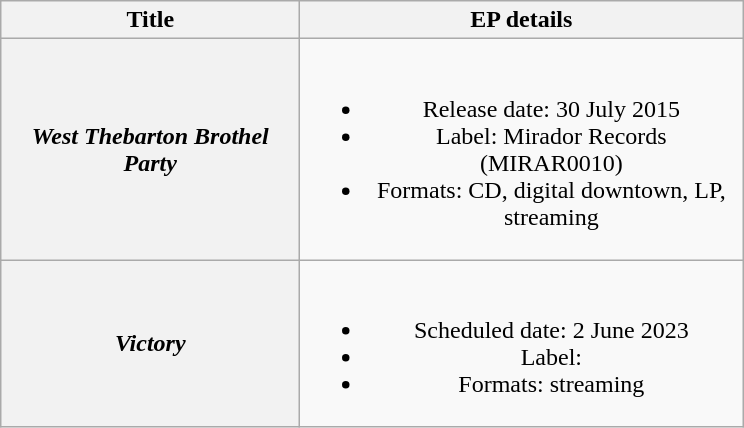<table class="wikitable plainrowheaders" style="text-align:center;">
<tr>
<th style="width:12em;" rowspan="1">Title</th>
<th style="width:18em;" rowspan="1">EP details</th>
</tr>
<tr>
<th scope="row"><em>West Thebarton Brothel Party</em></th>
<td><br><ul><li>Release date: 30 July 2015</li><li>Label: Mirador Records (MIRAR0010)</li><li>Formats: CD, digital downtown, LP, streaming</li></ul></td>
</tr>
<tr>
<th scope="row"><em>Victory</em></th>
<td><br><ul><li>Scheduled date: 2 June 2023</li><li>Label:</li><li>Formats: streaming</li></ul></td>
</tr>
</table>
